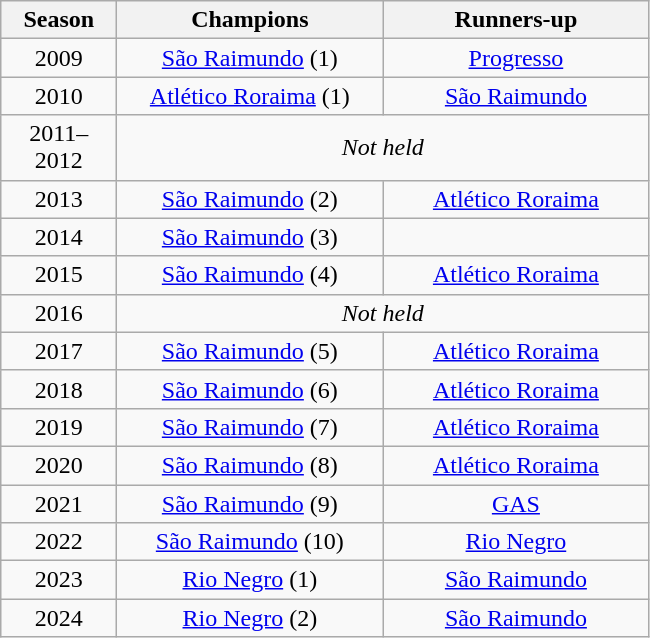<table class="wikitable" style="text-align:center; margin-left:1em;">
<tr>
<th style="width:70px">Season</th>
<th style="width:170px">Champions</th>
<th style="width:170px">Runners-up</th>
</tr>
<tr>
<td>2009</td>
<td><a href='#'>São Raimundo</a> (1)</td>
<td><a href='#'>Progresso</a></td>
</tr>
<tr>
<td>2010</td>
<td><a href='#'>Atlético Roraima</a> (1)</td>
<td><a href='#'>São Raimundo</a></td>
</tr>
<tr>
<td>2011–2012</td>
<td colspan=2 align=center><em>Not held</em></td>
</tr>
<tr>
<td>2013</td>
<td><a href='#'>São Raimundo</a> (2)</td>
<td><a href='#'>Atlético Roraima</a></td>
</tr>
<tr>
<td>2014</td>
<td><a href='#'>São Raimundo</a> (3)</td>
<td></td>
</tr>
<tr>
<td>2015</td>
<td><a href='#'>São Raimundo</a> (4)</td>
<td><a href='#'>Atlético Roraima</a></td>
</tr>
<tr>
<td>2016</td>
<td colspan=2 align=center><em>Not held</em></td>
</tr>
<tr>
<td>2017</td>
<td><a href='#'>São Raimundo</a> (5)</td>
<td><a href='#'>Atlético Roraima</a></td>
</tr>
<tr>
<td>2018</td>
<td><a href='#'>São Raimundo</a> (6)</td>
<td><a href='#'>Atlético Roraima</a></td>
</tr>
<tr>
<td>2019</td>
<td><a href='#'>São Raimundo</a> (7)</td>
<td><a href='#'>Atlético Roraima</a></td>
</tr>
<tr>
<td>2020</td>
<td><a href='#'>São Raimundo</a> (8)</td>
<td><a href='#'>Atlético Roraima</a></td>
</tr>
<tr>
<td>2021</td>
<td><a href='#'>São Raimundo</a> (9)</td>
<td><a href='#'>GAS</a></td>
</tr>
<tr>
<td>2022</td>
<td><a href='#'>São Raimundo</a> (10)</td>
<td><a href='#'>Rio Negro</a></td>
</tr>
<tr>
<td>2023</td>
<td><a href='#'>Rio Negro</a> (1)</td>
<td><a href='#'>São Raimundo</a></td>
</tr>
<tr>
<td>2024</td>
<td><a href='#'>Rio Negro</a> (2)</td>
<td><a href='#'>São Raimundo</a></td>
</tr>
</table>
